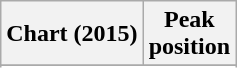<table class="wikitable sortable">
<tr>
<th>Chart (2015)</th>
<th>Peak<br>position</th>
</tr>
<tr>
</tr>
<tr>
</tr>
<tr>
</tr>
<tr>
</tr>
</table>
